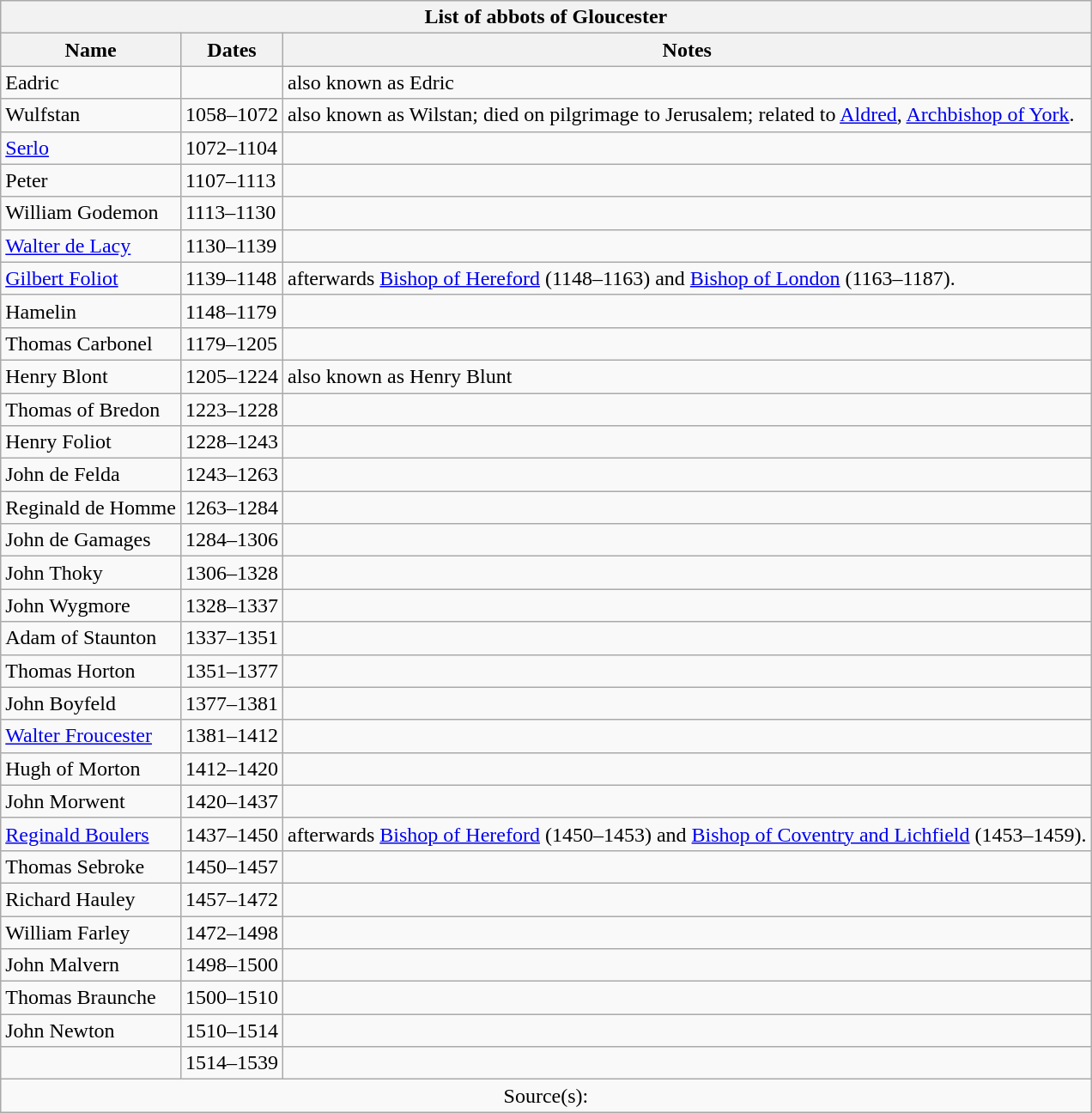<table class="wikitable">
<tr valign=top>
<th colspan=3>List of abbots of Gloucester</th>
</tr>
<tr valign=top>
<th>Name</th>
<th>Dates</th>
<th>Notes</th>
</tr>
<tr valign=top>
<td>Eadric</td>
<td></td>
<td>also known as Edric</td>
</tr>
<tr valign=top>
<td>Wulfstan</td>
<td>1058–1072</td>
<td>also known as Wilstan; died on pilgrimage to Jerusalem; related to <a href='#'>Aldred</a>, <a href='#'>Archbishop of York</a>.</td>
</tr>
<tr valign=top>
<td><a href='#'>Serlo</a></td>
<td>1072–1104</td>
<td></td>
</tr>
<tr valign=top>
<td>Peter</td>
<td>1107–1113</td>
<td></td>
</tr>
<tr valign=top>
<td>William Godemon</td>
<td>1113–1130</td>
<td></td>
</tr>
<tr valign=top>
<td><a href='#'>Walter de Lacy</a></td>
<td>1130–1139</td>
<td></td>
</tr>
<tr valign=top>
<td><a href='#'>Gilbert Foliot</a></td>
<td>1139–1148</td>
<td>afterwards <a href='#'>Bishop of Hereford</a> (1148–1163)  and <a href='#'>Bishop of London</a> (1163–1187).</td>
</tr>
<tr valign=top>
<td>Hamelin</td>
<td>1148–1179</td>
<td></td>
</tr>
<tr valign=top>
<td>Thomas Carbonel</td>
<td>1179–1205</td>
<td></td>
</tr>
<tr valign=top>
<td>Henry Blont</td>
<td>1205–1224</td>
<td>also known as Henry Blunt</td>
</tr>
<tr valign=top>
<td>Thomas of Bredon</td>
<td>1223–1228</td>
<td></td>
</tr>
<tr valign=top>
<td>Henry Foliot</td>
<td>1228–1243</td>
<td></td>
</tr>
<tr valign=top>
<td>John de Felda</td>
<td>1243–1263</td>
<td></td>
</tr>
<tr valign=top>
<td>Reginald de Homme</td>
<td>1263–1284</td>
<td></td>
</tr>
<tr valign=top>
<td>John de Gamages</td>
<td>1284–1306</td>
<td></td>
</tr>
<tr valign=top>
<td>John Thoky</td>
<td>1306–1328</td>
<td></td>
</tr>
<tr valign=top>
<td>John Wygmore</td>
<td>1328–1337</td>
<td></td>
</tr>
<tr valign=top>
<td>Adam of Staunton</td>
<td>1337–1351</td>
<td></td>
</tr>
<tr valign=top>
<td>Thomas Horton</td>
<td>1351–1377</td>
<td></td>
</tr>
<tr valign=top>
<td>John Boyfeld</td>
<td>1377–1381</td>
<td></td>
</tr>
<tr valign=top>
<td><a href='#'>Walter Froucester</a></td>
<td>1381–1412</td>
<td></td>
</tr>
<tr valign=top>
<td>Hugh of Morton</td>
<td>1412–1420</td>
<td></td>
</tr>
<tr valign=top>
<td>John Morwent</td>
<td>1420–1437</td>
<td></td>
</tr>
<tr valign=top>
<td><a href='#'>Reginald Boulers</a></td>
<td>1437–1450</td>
<td>afterwards <a href='#'>Bishop of Hereford</a> (1450–1453) and <a href='#'>Bishop of Coventry and Lichfield</a> (1453–1459).</td>
</tr>
<tr valign=top>
<td>Thomas Sebroke</td>
<td>1450–1457</td>
<td></td>
</tr>
<tr valign=top>
<td>Richard Hauley</td>
<td>1457–1472</td>
<td></td>
</tr>
<tr valign=top>
<td>William Farley</td>
<td>1472–1498</td>
<td></td>
</tr>
<tr valign=top>
<td>John Malvern</td>
<td>1498–1500</td>
<td></td>
</tr>
<tr valign=top>
<td>Thomas Braunche</td>
<td>1500–1510</td>
<td></td>
</tr>
<tr valign=top>
<td>John Newton</td>
<td>1510–1514</td>
<td></td>
</tr>
<tr valign=top>
<td></td>
<td>1514–1539</td>
<td></td>
</tr>
<tr valign=top>
<td colspan=3 align=center>Source(s):</td>
</tr>
</table>
